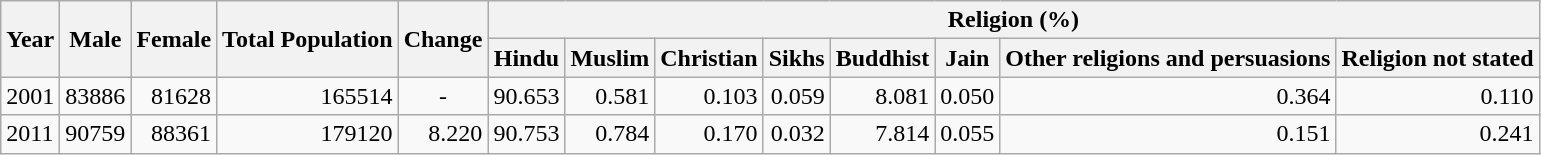<table class="wikitable">
<tr>
<th rowspan="2">Year</th>
<th rowspan="2">Male</th>
<th rowspan="2">Female</th>
<th rowspan="2">Total Population</th>
<th rowspan="2">Change</th>
<th colspan="8">Religion (%)</th>
</tr>
<tr>
<th>Hindu</th>
<th>Muslim</th>
<th>Christian</th>
<th>Sikhs</th>
<th>Buddhist</th>
<th>Jain</th>
<th>Other religions and persuasions</th>
<th>Religion not stated</th>
</tr>
<tr>
<td>2001</td>
<td style="text-align:right;">83886</td>
<td style="text-align:right;">81628</td>
<td style="text-align:right;">165514</td>
<td style="text-align:center;">-</td>
<td style="text-align:right;">90.653</td>
<td style="text-align:right;">0.581</td>
<td style="text-align:right;">0.103</td>
<td style="text-align:right;">0.059</td>
<td style="text-align:right;">8.081</td>
<td style="text-align:right;">0.050</td>
<td style="text-align:right;">0.364</td>
<td style="text-align:right;">0.110</td>
</tr>
<tr>
<td>2011</td>
<td style="text-align:right;">90759</td>
<td style="text-align:right;">88361</td>
<td style="text-align:right;">179120</td>
<td style="text-align:right;">8.220</td>
<td style="text-align:right;">90.753</td>
<td style="text-align:right;">0.784</td>
<td style="text-align:right;">0.170</td>
<td style="text-align:right;">0.032</td>
<td style="text-align:right;">7.814</td>
<td style="text-align:right;">0.055</td>
<td style="text-align:right;">0.151</td>
<td style="text-align:right;">0.241</td>
</tr>
</table>
